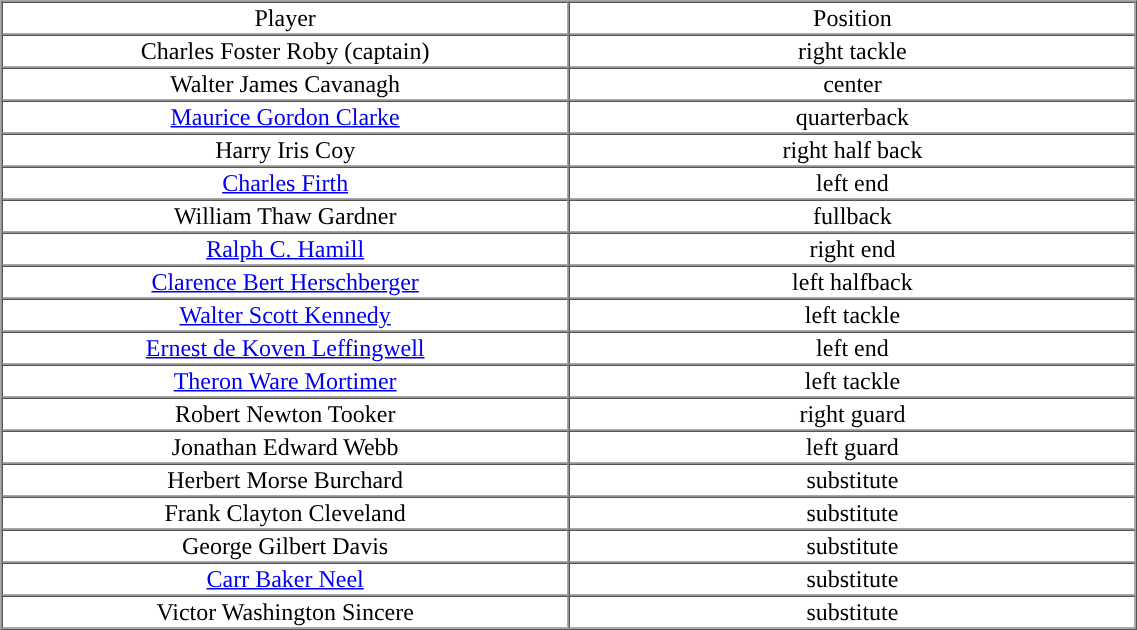<table cellpadding="1" border="1" cellspacing="0" width="60%" style="text-align:center;">
<tr>
<td>Player</td>
<td>Position</td>
</tr>
<tr align="center" bgcolor="">
<td>Charles Foster Roby (captain)</td>
<td>right tackle</td>
</tr>
<tr align="center" bgcolor="">
<td width="250">Walter James Cavanagh</td>
<td width="250">center</td>
</tr>
<tr align="center" bgcolor="">
<td><a href='#'>Maurice Gordon Clarke</a></td>
<td>quarterback</td>
</tr>
<tr align="center" bgcolor="">
<td>Harry Iris Coy</td>
<td>right half back</td>
</tr>
<tr align="center" bgcolor="">
<td><a href='#'>Charles Firth</a></td>
<td>left end</td>
</tr>
<tr align="center" bgcolor="">
<td>William Thaw Gardner</td>
<td>fullback</td>
</tr>
<tr align="center" bgcolor="">
<td><a href='#'>Ralph C. Hamill</a></td>
<td>right end</td>
</tr>
<tr align="center" bgcolor="">
<td><a href='#'>Clarence Bert Herschberger</a></td>
<td>left halfback</td>
</tr>
<tr align="center" bgcolor="">
<td><a href='#'>Walter Scott Kennedy</a></td>
<td>left tackle</td>
</tr>
<tr align="center" bgcolor="">
<td><a href='#'>Ernest de Koven Leffingwell</a></td>
<td>left end</td>
</tr>
<tr align="center" bgcolor="">
<td><a href='#'>Theron Ware Mortimer</a></td>
<td>left tackle</td>
</tr>
<tr align="center" bgcolor="">
<td>Robert Newton Tooker</td>
<td>right guard</td>
</tr>
<tr align="center" bgcolor="">
<td>Jonathan Edward Webb</td>
<td>left guard</td>
</tr>
<tr align="center" bgcolor="">
<td>Herbert Morse Burchard</td>
<td>substitute</td>
</tr>
<tr align="center" bgcolor="">
<td>Frank Clayton Cleveland</td>
<td>substitute</td>
</tr>
<tr align="center" bgcolor="">
<td>George Gilbert Davis</td>
<td>substitute</td>
</tr>
<tr align="center" bgcolor="">
<td><a href='#'>Carr Baker Neel</a></td>
<td>substitute</td>
</tr>
<tr align="center" bgcolor="">
<td>Victor Washington Sincere</td>
<td>substitute</td>
</tr>
<tr align="center" bgcolor="">
</tr>
</table>
